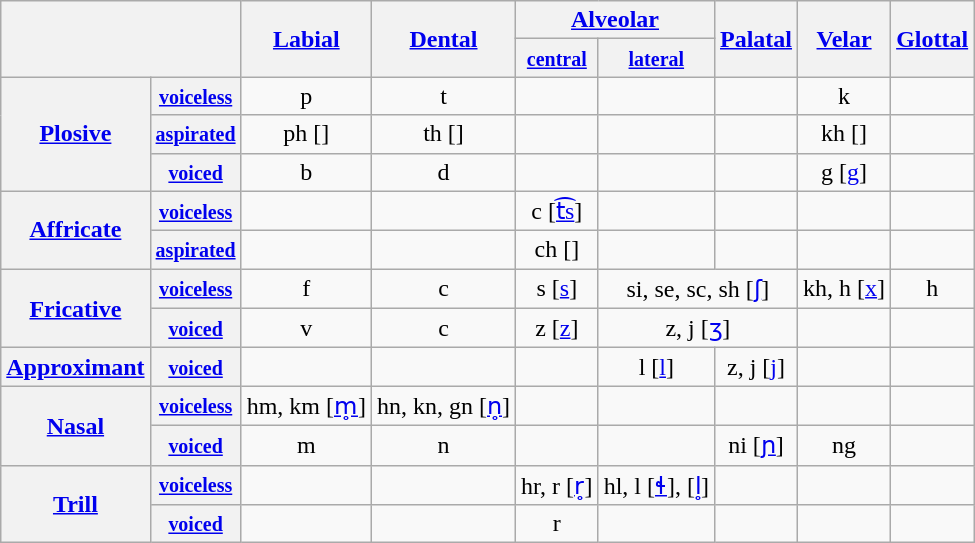<table class="wikitable" style="text-align:center">
<tr>
<th colspan="2" rowspan="2"></th>
<th rowspan="2"><a href='#'>Labial</a></th>
<th rowspan="2"><a href='#'>Dental</a></th>
<th colspan="2"><a href='#'>Alveolar</a></th>
<th rowspan="2"><a href='#'>Palatal</a></th>
<th rowspan="2"><a href='#'>Velar</a></th>
<th rowspan="2"><a href='#'>Glottal</a></th>
</tr>
<tr>
<th><small><a href='#'>central</a></small></th>
<th><small><a href='#'>lateral</a></small></th>
</tr>
<tr>
<th rowspan="3"><a href='#'>Plosive</a></th>
<th><small><a href='#'>voiceless</a></small></th>
<td>p </td>
<td>t </td>
<td></td>
<td></td>
<td></td>
<td>k </td>
<td></td>
</tr>
<tr>
<th><small><a href='#'>aspirated</a></small></th>
<td>ph []</td>
<td>th []</td>
<td></td>
<td></td>
<td></td>
<td>kh []</td>
<td></td>
</tr>
<tr>
<th><small><a href='#'>voiced</a></small></th>
<td>b </td>
<td>d </td>
<td></td>
<td></td>
<td></td>
<td>g [<a href='#'>g</a>]</td>
<td></td>
</tr>
<tr>
<th rowspan="2"><a href='#'>Affricate</a></th>
<th><small><a href='#'>voiceless</a></small></th>
<td></td>
<td></td>
<td>c [<a href='#'>t͡s</a>]</td>
<td></td>
<td></td>
<td></td>
<td></td>
</tr>
<tr>
<th><small><a href='#'>aspirated</a></small></th>
<td></td>
<td></td>
<td>ch []</td>
<td></td>
<td></td>
<td></td>
<td></td>
</tr>
<tr>
<th rowspan="2"><a href='#'>Fricative</a></th>
<th><small><a href='#'>voiceless</a></small></th>
<td>f </td>
<td>c </td>
<td>s [<a href='#'>s</a>]</td>
<td colspan="2">si, se, sc, sh [<a href='#'>ʃ</a>]</td>
<td>kh, h [<a href='#'>x</a>]</td>
<td>h </td>
</tr>
<tr>
<th><small><a href='#'>voiced</a></small></th>
<td>v </td>
<td>c </td>
<td>z [<a href='#'>z</a>]</td>
<td colspan="2">z, j [<a href='#'>ʒ</a>]</td>
<td></td>
<td></td>
</tr>
<tr>
<th><a href='#'>Approximant</a></th>
<th><small><a href='#'>voiced</a></small></th>
<td></td>
<td></td>
<td></td>
<td>l [<a href='#'>l</a>]</td>
<td>z, j [<a href='#'>j</a>]</td>
<td></td>
<td></td>
</tr>
<tr>
<th rowspan="2"><a href='#'>Nasal</a></th>
<th><small><a href='#'>voiceless</a></small></th>
<td>hm, km [<a href='#'>m̥</a>]</td>
<td>hn, kn, gn [<a href='#'>n̥</a>]</td>
<td></td>
<td></td>
<td></td>
<td></td>
<td></td>
</tr>
<tr>
<th><small><a href='#'>voiced</a></small></th>
<td>m </td>
<td>n </td>
<td></td>
<td></td>
<td>ni [<a href='#'>ɲ</a>]</td>
<td>ng </td>
<td></td>
</tr>
<tr>
<th rowspan="2"><a href='#'>Trill</a></th>
<th><small><a href='#'>voiceless</a></small></th>
<td></td>
<td></td>
<td>hr, r [<a href='#'>r̥</a>]</td>
<td>hl, l [<a href='#'>ɬ</a>], [<a href='#'>l̥</a>]</td>
<td></td>
<td></td>
<td></td>
</tr>
<tr>
<th><small><a href='#'>voiced</a></small></th>
<td></td>
<td></td>
<td>r </td>
<td></td>
<td></td>
<td></td>
<td></td>
</tr>
</table>
